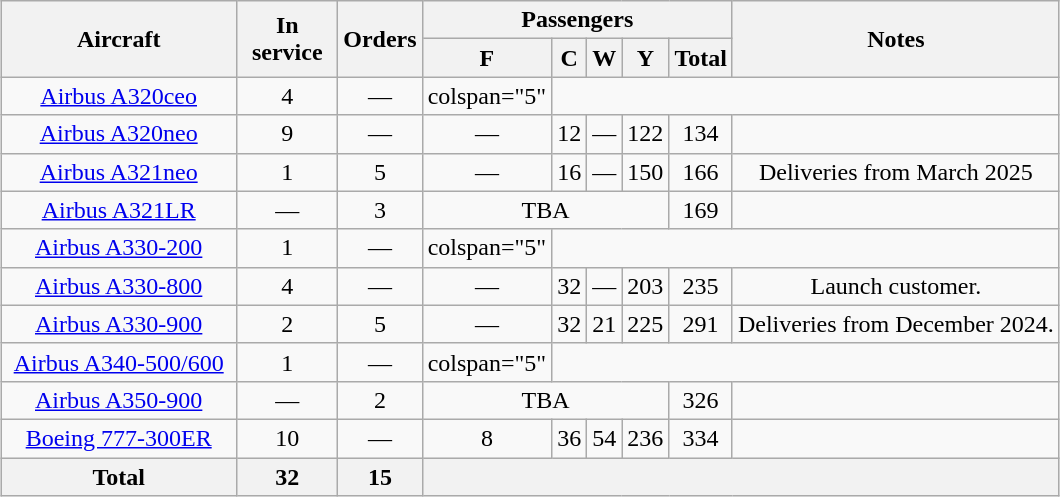<table class="wikitable" style="border-collapse:collapse;text-align:center;margin:auto;">
<tr>
<th rowspan="2" style="width:150px;">Aircraft</th>
<th rowspan="2" style="width:60px;">In service</th>
<th rowspan="2" style="width:40px;">Orders</th>
<th colspan="5">Passengers</th>
<th rowspan="2">Notes</th>
</tr>
<tr>
<th><abbr>F</abbr></th>
<th><abbr>C</abbr></th>
<th><abbr>W</abbr></th>
<th><abbr>Y</abbr></th>
<th>Total</th>
</tr>
<tr>
<td><a href='#'>Airbus A320ceo</a></td>
<td>4</td>
<td>—</td>
<td>colspan="5" </td>
</tr>
<tr>
<td><a href='#'>Airbus A320neo</a></td>
<td>9</td>
<td>—</td>
<td>—</td>
<td>12</td>
<td>—</td>
<td>122</td>
<td>134</td>
<td></td>
</tr>
<tr>
<td><a href='#'>Airbus A321neo</a></td>
<td>1</td>
<td>5</td>
<td>—</td>
<td>16</td>
<td>—</td>
<td>150</td>
<td>166</td>
<td>Deliveries from March 2025</td>
</tr>
<tr>
<td><a href='#'>Airbus A321LR</a></td>
<td>—</td>
<td>3</td>
<td colspan="4"><abbr>TBA</abbr></td>
<td>169</td>
<td></td>
</tr>
<tr>
<td><a href='#'>Airbus A330-200</a></td>
<td>1</td>
<td>—</td>
<td>colspan="5" </td>
</tr>
<tr>
<td><a href='#'>Airbus A330-800</a></td>
<td>4</td>
<td>—</td>
<td>—</td>
<td>32</td>
<td>—</td>
<td>203</td>
<td>235</td>
<td>Launch customer.</td>
</tr>
<tr>
<td><a href='#'>Airbus A330-900</a></td>
<td>2</td>
<td>5</td>
<td>—</td>
<td>32</td>
<td>21</td>
<td>225</td>
<td>291</td>
<td>Deliveries from December 2024.</td>
</tr>
<tr>
<td><a href='#'>Airbus A340-500/600</a></td>
<td>1</td>
<td>—</td>
<td>colspan="5" </td>
</tr>
<tr>
<td><a href='#'>Airbus A350-900</a></td>
<td>—</td>
<td>2</td>
<td colspan="4"><abbr>TBA</abbr></td>
<td>326</td>
<td></td>
</tr>
<tr>
<td><a href='#'>Boeing 777-300ER</a></td>
<td>10</td>
<td>—</td>
<td>8</td>
<td>36</td>
<td>54</td>
<td>236</td>
<td>334</td>
<td></td>
</tr>
<tr>
<th>Total</th>
<th>32</th>
<th>15</th>
<th colspan="6"></th>
</tr>
</table>
